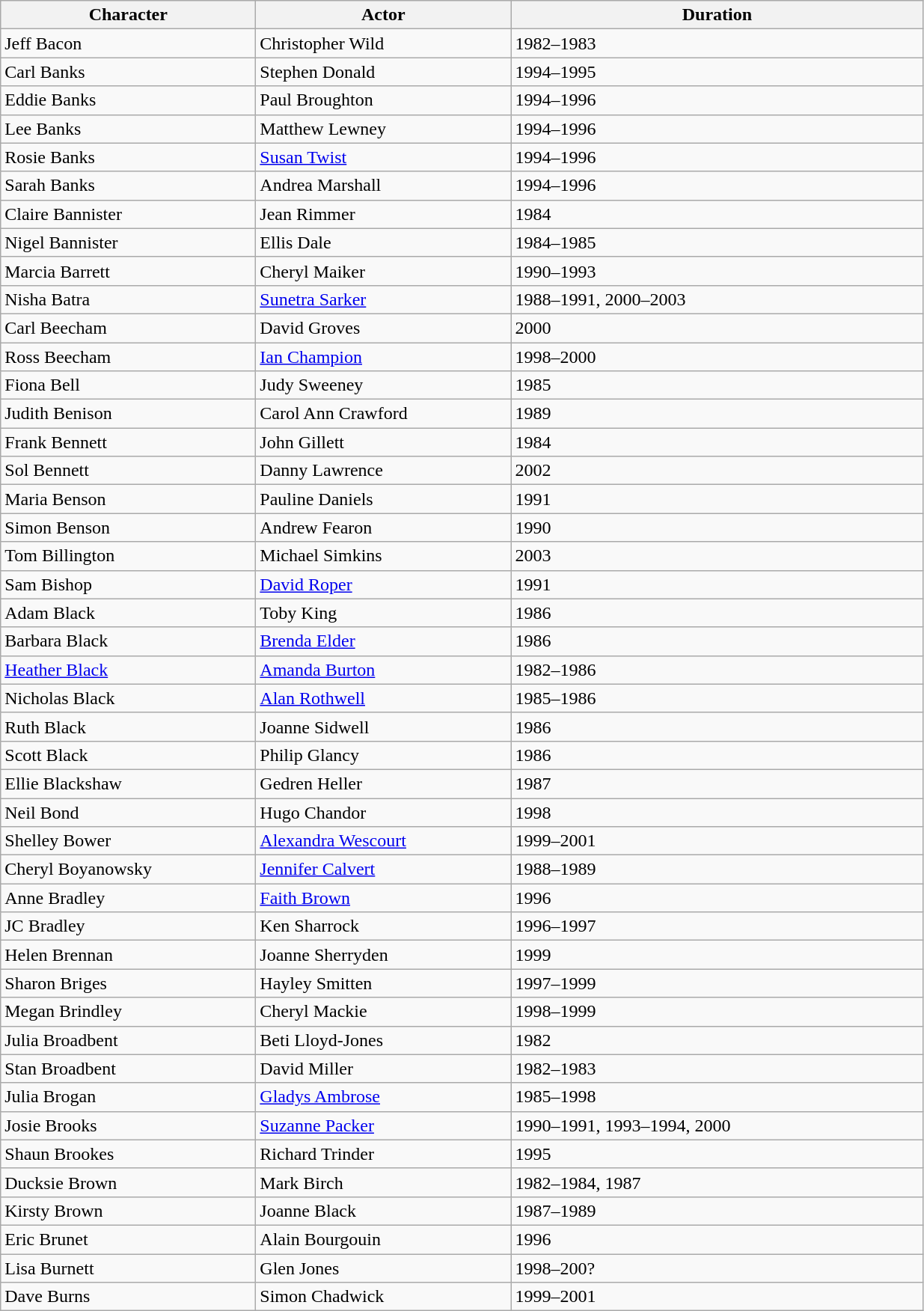<table class="wikitable">
<tr>
<th style="width:220px;">Character</th>
<th style="width:220px;">Actor</th>
<th style="width:360px;">Duration</th>
</tr>
<tr>
<td>Jeff Bacon</td>
<td>Christopher Wild</td>
<td>1982–1983</td>
</tr>
<tr>
<td>Carl Banks</td>
<td>Stephen Donald</td>
<td>1994–1995</td>
</tr>
<tr>
<td>Eddie Banks</td>
<td>Paul Broughton</td>
<td>1994–1996</td>
</tr>
<tr>
<td>Lee Banks</td>
<td>Matthew Lewney</td>
<td>1994–1996</td>
</tr>
<tr>
<td>Rosie Banks</td>
<td><a href='#'>Susan Twist</a></td>
<td>1994–1996</td>
</tr>
<tr>
<td>Sarah Banks</td>
<td>Andrea Marshall</td>
<td>1994–1996</td>
</tr>
<tr>
<td>Claire Bannister</td>
<td>Jean Rimmer</td>
<td>1984</td>
</tr>
<tr>
<td>Nigel Bannister</td>
<td>Ellis Dale</td>
<td>1984–1985</td>
</tr>
<tr>
<td>Marcia Barrett</td>
<td>Cheryl Maiker</td>
<td>1990–1993</td>
</tr>
<tr>
<td>Nisha Batra</td>
<td><a href='#'>Sunetra Sarker</a></td>
<td>1988–1991, 2000–2003</td>
</tr>
<tr>
<td>Carl Beecham</td>
<td>David Groves</td>
<td>2000</td>
</tr>
<tr>
<td>Ross Beecham</td>
<td><a href='#'>Ian Champion</a></td>
<td>1998–2000</td>
</tr>
<tr>
<td>Fiona Bell</td>
<td>Judy Sweeney</td>
<td>1985</td>
</tr>
<tr>
<td>Judith Benison</td>
<td>Carol Ann Crawford</td>
<td>1989</td>
</tr>
<tr>
<td>Frank Bennett</td>
<td>John Gillett</td>
<td>1984</td>
</tr>
<tr>
<td>Sol Bennett</td>
<td>Danny Lawrence</td>
<td>2002</td>
</tr>
<tr>
<td>Maria Benson</td>
<td>Pauline Daniels</td>
<td>1991</td>
</tr>
<tr>
<td>Simon Benson</td>
<td>Andrew Fearon</td>
<td>1990</td>
</tr>
<tr>
<td>Tom Billington</td>
<td>Michael Simkins</td>
<td>2003</td>
</tr>
<tr>
<td>Sam Bishop</td>
<td David Roper (actor)><a href='#'>David Roper</a></td>
<td>1991</td>
</tr>
<tr>
<td>Adam Black</td>
<td>Toby King</td>
<td>1986</td>
</tr>
<tr>
<td>Barbara Black</td>
<td><a href='#'>Brenda Elder</a></td>
<td>1986</td>
</tr>
<tr>
<td><a href='#'>Heather Black</a></td>
<td><a href='#'>Amanda Burton</a></td>
<td>1982–1986</td>
</tr>
<tr>
<td>Nicholas Black</td>
<td><a href='#'>Alan Rothwell</a></td>
<td>1985–1986</td>
</tr>
<tr>
<td>Ruth Black</td>
<td>Joanne Sidwell</td>
<td>1986</td>
</tr>
<tr>
<td>Scott Black</td>
<td>Philip Glancy</td>
<td>1986</td>
</tr>
<tr>
<td>Ellie Blackshaw</td>
<td>Gedren Heller</td>
<td>1987</td>
</tr>
<tr>
<td>Neil Bond</td>
<td>Hugo Chandor</td>
<td>1998</td>
</tr>
<tr>
<td>Shelley Bower</td>
<td><a href='#'>Alexandra Wescourt</a></td>
<td>1999–2001</td>
</tr>
<tr>
<td>Cheryl Boyanowsky</td>
<td><a href='#'>Jennifer Calvert</a></td>
<td>1988–1989</td>
</tr>
<tr>
<td>Anne Bradley</td>
<td><a href='#'>Faith Brown</a></td>
<td>1996</td>
</tr>
<tr>
<td>JC Bradley</td>
<td>Ken Sharrock</td>
<td>1996–1997</td>
</tr>
<tr>
<td>Helen Brennan</td>
<td>Joanne Sherryden</td>
<td>1999</td>
</tr>
<tr>
<td>Sharon Briges</td>
<td>Hayley Smitten</td>
<td>1997–1999</td>
</tr>
<tr>
<td>Megan Brindley</td>
<td>Cheryl Mackie</td>
<td>1998–1999</td>
</tr>
<tr>
<td>Julia Broadbent</td>
<td>Beti Lloyd-Jones</td>
<td>1982</td>
</tr>
<tr>
<td>Stan Broadbent</td>
<td>David Miller</td>
<td>1982–1983</td>
</tr>
<tr>
<td>Julia Brogan</td>
<td><a href='#'>Gladys Ambrose</a></td>
<td>1985–1998</td>
</tr>
<tr>
<td>Josie Brooks</td>
<td><a href='#'>Suzanne Packer</a></td>
<td>1990–1991, 1993–1994, 2000</td>
</tr>
<tr>
<td>Shaun Brookes</td>
<td>Richard Trinder</td>
<td>1995</td>
</tr>
<tr>
<td>Ducksie Brown</td>
<td>Mark Birch</td>
<td>1982–1984, 1987</td>
</tr>
<tr>
<td>Kirsty Brown</td>
<td>Joanne Black</td>
<td>1987–1989</td>
</tr>
<tr>
<td>Eric Brunet</td>
<td>Alain Bourgouin</td>
<td>1996</td>
</tr>
<tr>
<td>Lisa Burnett</td>
<td>Glen Jones</td>
<td>1998–200?</td>
</tr>
<tr>
<td>Dave Burns</td>
<td>Simon Chadwick</td>
<td>1999–2001</td>
</tr>
</table>
